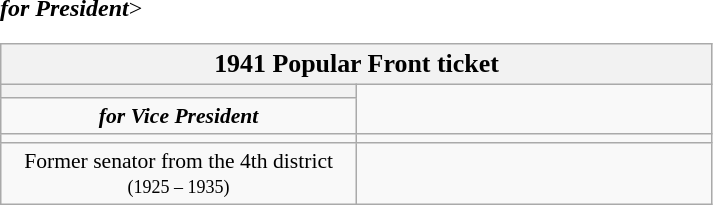<table class=wikitable style="font-size:90%; text-align:center">
<tr>
<th colspan=2><big>1941 Popular Front ticket</big></th>
</tr>
<tr>
<th style="width:3em; font-size:135%; background:></th>
<th style="width:3em; font-size:135%; background:></th>
</tr>
<tr style="color:#000; font-size:100%; background:#>
<td style="width:200px;"><strong><em>for President</em></strong></td>
<td style="width:200px;"><strong><em>for Vice President</em></strong></td>
</tr>
<tr <--Do not add a generic image here, that would be forbidden under WP:IPH-->>
<td></td>
<td></td>
</tr>
<tr>
<td style=width:16em>Former senator from the 4th district<br><small>(1925 – 1935)</small></td>
<td style=width:16em></td>
</tr>
</table>
